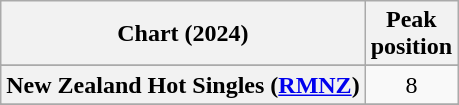<table class="wikitable sortable plainrowheaders" style="text-align:center">
<tr>
<th scope="col">Chart (2024)</th>
<th scope="col">Peak<br>position</th>
</tr>
<tr>
</tr>
<tr>
</tr>
<tr>
<th scope="row">New Zealand Hot Singles (<a href='#'>RMNZ</a>)</th>
<td>8</td>
</tr>
<tr>
</tr>
<tr>
</tr>
</table>
